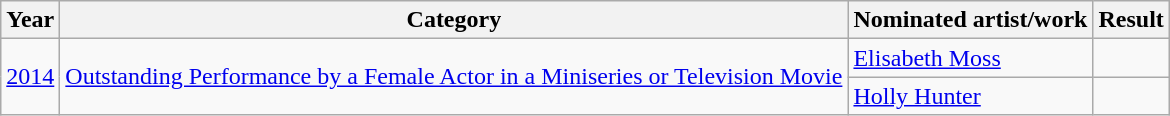<table class="wikitable" style="table-layout: fixed; margin-right:0">
<tr>
<th scope="col">Year</th>
<th scope="col">Category</th>
<th scope="col">Nominated artist/work</th>
<th scope="col">Result</th>
</tr>
<tr>
<td rowspan=2><a href='#'>2014</a></td>
<td rowspan=2><a href='#'>Outstanding Performance by a Female Actor in a Miniseries or Television Movie</a></td>
<td><a href='#'>Elisabeth Moss</a></td>
<td></td>
</tr>
<tr>
<td><a href='#'>Holly Hunter</a></td>
<td></td>
</tr>
</table>
